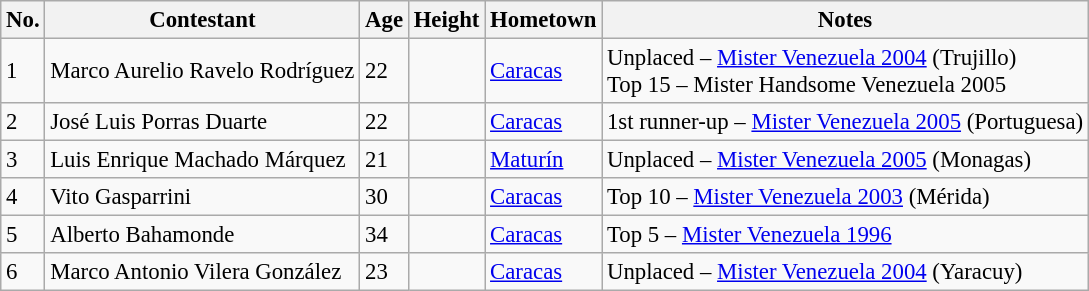<table class="wikitable sortable" style="font-size:95%;">
<tr>
<th>No.</th>
<th>Contestant</th>
<th>Age</th>
<th>Height</th>
<th>Hometown</th>
<th>Notes</th>
</tr>
<tr>
<td>1</td>
<td>Marco Aurelio Ravelo Rodríguez</td>
<td>22</td>
<td></td>
<td><a href='#'>Caracas</a></td>
<td>Unplaced – <a href='#'>Mister Venezuela 2004</a> (Trujillo)<br>Top 15 – Mister Handsome Venezuela 2005</td>
</tr>
<tr>
<td>2</td>
<td>José Luis Porras Duarte</td>
<td>22</td>
<td></td>
<td><a href='#'>Caracas</a></td>
<td>1st runner-up – <a href='#'>Mister Venezuela 2005</a> (Portuguesa)</td>
</tr>
<tr>
<td>3</td>
<td>Luis Enrique Machado Márquez</td>
<td>21</td>
<td></td>
<td><a href='#'>Maturín</a></td>
<td>Unplaced – <a href='#'>Mister Venezuela 2005</a> (Monagas)</td>
</tr>
<tr>
<td>4</td>
<td>Vito Gasparrini</td>
<td>30</td>
<td></td>
<td><a href='#'>Caracas</a></td>
<td>Top 10 – <a href='#'>Mister Venezuela 2003</a> (Mérida)</td>
</tr>
<tr>
<td>5</td>
<td>Alberto Bahamonde</td>
<td>34</td>
<td></td>
<td><a href='#'>Caracas</a></td>
<td>Top 5 – <a href='#'>Mister Venezuela 1996</a></td>
</tr>
<tr>
<td>6</td>
<td>Marco Antonio Vilera González</td>
<td>23</td>
<td></td>
<td><a href='#'>Caracas</a></td>
<td>Unplaced  – <a href='#'>Mister Venezuela 2004</a> (Yaracuy)</td>
</tr>
</table>
